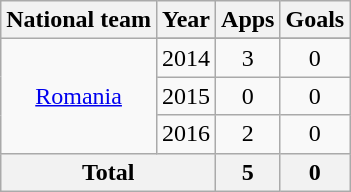<table class="wikitable" style="text-align: center;">
<tr>
<th>National team</th>
<th>Year</th>
<th>Apps</th>
<th>Goals</th>
</tr>
<tr>
<td rowspan="4"><a href='#'>Romania</a></td>
</tr>
<tr>
<td>2014</td>
<td>3</td>
<td>0</td>
</tr>
<tr>
<td>2015</td>
<td>0</td>
<td>0</td>
</tr>
<tr>
<td>2016</td>
<td>2</td>
<td>0</td>
</tr>
<tr>
<th colspan=2>Total</th>
<th>5</th>
<th>0</th>
</tr>
</table>
